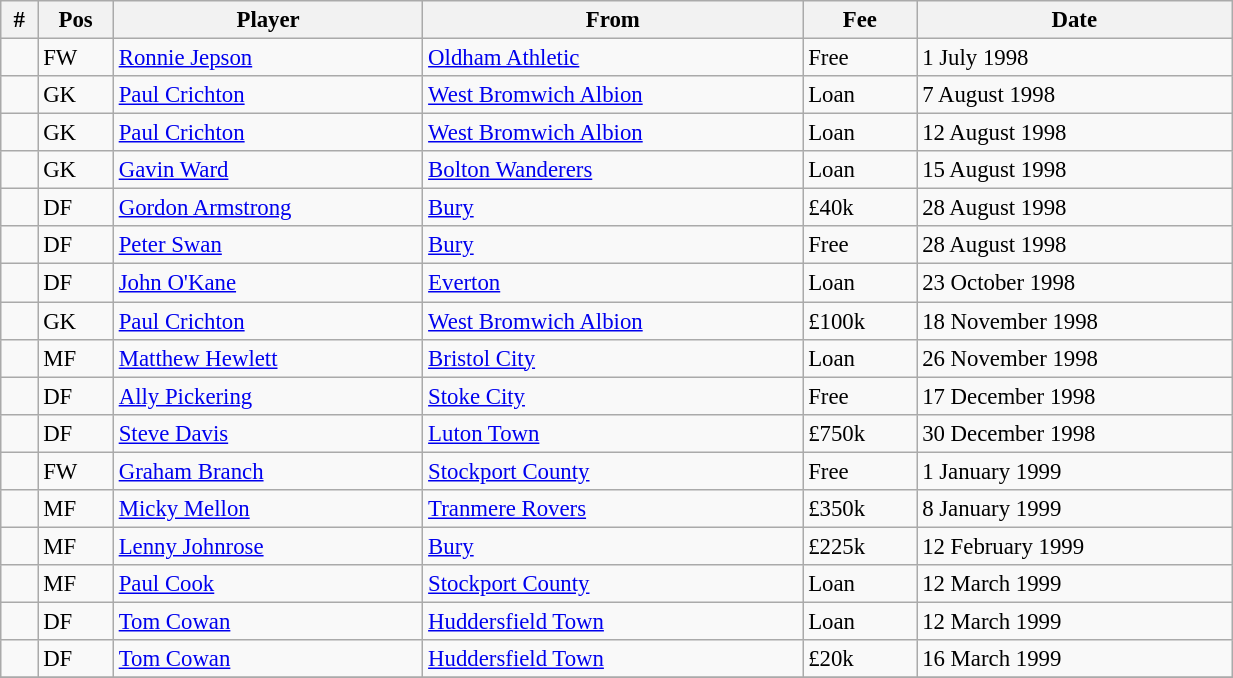<table width=65% class="wikitable" style="text-align:center; font-size:95%; text-align:left">
<tr>
<th>#</th>
<th>Pos</th>
<th>Player</th>
<th>From</th>
<th>Fee</th>
<th>Date</th>
</tr>
<tr --->
<td></td>
<td>FW</td>
<td> <a href='#'>Ronnie Jepson</a></td>
<td><a href='#'>Oldham Athletic</a></td>
<td>Free</td>
<td>1 July 1998</td>
</tr>
<tr --->
<td></td>
<td>GK</td>
<td> <a href='#'>Paul Crichton</a></td>
<td><a href='#'>West Bromwich Albion</a></td>
<td>Loan</td>
<td>7 August 1998</td>
</tr>
<tr --->
<td></td>
<td>GK</td>
<td> <a href='#'>Paul Crichton</a></td>
<td><a href='#'>West Bromwich Albion</a></td>
<td>Loan</td>
<td>12 August 1998</td>
</tr>
<tr --->
<td></td>
<td>GK</td>
<td> <a href='#'>Gavin Ward</a></td>
<td><a href='#'>Bolton Wanderers</a></td>
<td>Loan</td>
<td>15 August 1998</td>
</tr>
<tr --->
<td></td>
<td>DF</td>
<td> <a href='#'>Gordon Armstrong</a></td>
<td><a href='#'>Bury</a></td>
<td>£40k</td>
<td>28 August 1998</td>
</tr>
<tr --->
<td></td>
<td>DF</td>
<td> <a href='#'>Peter Swan</a></td>
<td><a href='#'>Bury</a></td>
<td>Free</td>
<td>28 August 1998</td>
</tr>
<tr --->
<td></td>
<td>DF</td>
<td> <a href='#'>John O'Kane</a></td>
<td><a href='#'>Everton</a></td>
<td>Loan</td>
<td>23 October 1998</td>
</tr>
<tr --->
<td></td>
<td>GK</td>
<td> <a href='#'>Paul Crichton</a></td>
<td><a href='#'>West Bromwich Albion</a></td>
<td>£100k</td>
<td>18 November 1998</td>
</tr>
<tr --->
<td></td>
<td>MF</td>
<td> <a href='#'>Matthew Hewlett</a></td>
<td><a href='#'>Bristol City</a></td>
<td>Loan</td>
<td>26 November 1998</td>
</tr>
<tr --->
<td></td>
<td>DF</td>
<td> <a href='#'>Ally Pickering</a></td>
<td><a href='#'>Stoke City</a></td>
<td>Free</td>
<td>17 December 1998</td>
</tr>
<tr --->
<td></td>
<td>DF</td>
<td> <a href='#'>Steve Davis</a></td>
<td><a href='#'>Luton Town</a></td>
<td>£750k</td>
<td>30 December 1998</td>
</tr>
<tr --->
<td></td>
<td>FW</td>
<td> <a href='#'>Graham Branch</a></td>
<td><a href='#'>Stockport County</a></td>
<td>Free</td>
<td>1 January 1999</td>
</tr>
<tr --->
<td></td>
<td>MF</td>
<td> <a href='#'>Micky Mellon</a></td>
<td><a href='#'>Tranmere Rovers</a></td>
<td>£350k</td>
<td>8 January 1999</td>
</tr>
<tr --->
<td></td>
<td>MF</td>
<td> <a href='#'>Lenny Johnrose</a></td>
<td><a href='#'>Bury</a></td>
<td>£225k</td>
<td>12 February 1999</td>
</tr>
<tr --->
<td></td>
<td>MF</td>
<td> <a href='#'>Paul Cook</a></td>
<td><a href='#'>Stockport County</a></td>
<td>Loan</td>
<td>12 March 1999</td>
</tr>
<tr --->
<td></td>
<td>DF</td>
<td> <a href='#'>Tom Cowan</a></td>
<td><a href='#'>Huddersfield Town</a></td>
<td>Loan</td>
<td>12 March 1999</td>
</tr>
<tr --->
<td></td>
<td>DF</td>
<td> <a href='#'>Tom Cowan</a></td>
<td><a href='#'>Huddersfield Town</a></td>
<td>£20k</td>
<td>16 March 1999</td>
</tr>
<tr --->
</tr>
</table>
